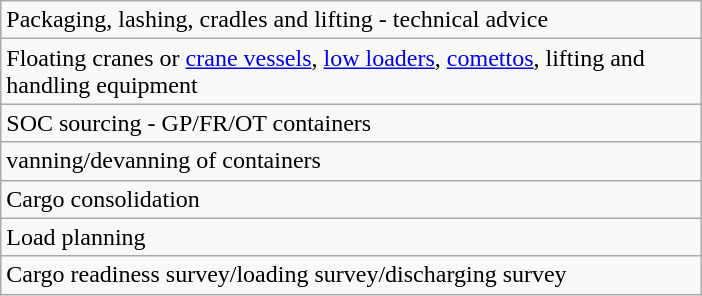<table class="wikitable">
<tr>
<td width="460pt">Packaging, lashing, cradles and lifting - technical advice</td>
</tr>
<tr>
<td>Floating cranes or <a href='#'>crane vessels</a>, <a href='#'>low loaders</a>, <a href='#'>comettos</a>, lifting and handling equipment</td>
</tr>
<tr>
<td>SOC sourcing - GP/FR/OT containers</td>
</tr>
<tr>
<td>vanning/devanning of containers</td>
</tr>
<tr>
<td>Cargo consolidation</td>
</tr>
<tr>
<td>Load planning</td>
</tr>
<tr>
<td>Cargo readiness survey/loading survey/discharging survey</td>
</tr>
</table>
